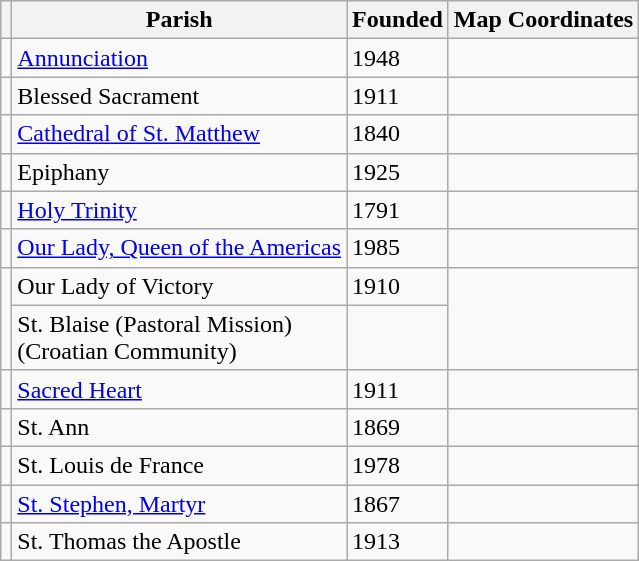<table class="wikitable sortable">
<tr>
<th class=unsortable></th>
<th>Parish</th>
<th>Founded</th>
<th class=unsortable>Map Coordinates</th>
</tr>
<tr>
<td></td>
<td><a href='#'>Annunciation</a></td>
<td>1948</td>
<td></td>
</tr>
<tr>
<td></td>
<td>Blessed Sacrament</td>
<td>1911</td>
<td></td>
</tr>
<tr>
<td></td>
<td><a href='#'>Cathedral of St. Matthew</a></td>
<td>1840</td>
<td></td>
</tr>
<tr>
<td></td>
<td>Epiphany</td>
<td>1925</td>
<td></td>
</tr>
<tr>
<td></td>
<td><a href='#'>Holy Trinity</a></td>
<td>1791</td>
<td></td>
</tr>
<tr>
<td></td>
<td><a href='#'>Our Lady, Queen of the Americas</a></td>
<td>1985</td>
<td></td>
</tr>
<tr>
<td rowspan="2"></td>
<td>Our Lady of Victory</td>
<td>1910</td>
<td rowspan="2"></td>
</tr>
<tr>
<td>St. Blaise (Pastoral Mission)<br> (Croatian Community)</td>
<td></td>
</tr>
<tr>
<td></td>
<td><a href='#'>Sacred Heart</a></td>
<td>1911</td>
<td></td>
</tr>
<tr>
<td></td>
<td>St. Ann</td>
<td>1869</td>
<td></td>
</tr>
<tr>
<td></td>
<td>St. Louis de France</td>
<td>1978</td>
<td></td>
</tr>
<tr>
<td></td>
<td><a href='#'>St. Stephen, Martyr</a></td>
<td>1867</td>
<td></td>
</tr>
<tr>
<td></td>
<td>St. Thomas the Apostle</td>
<td>1913</td>
<td></td>
</tr>
</table>
